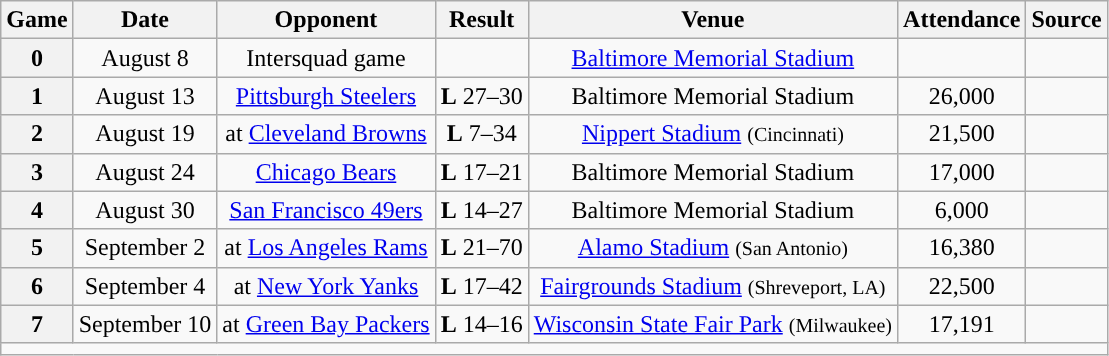<table class="wikitable" style="text-align:center">
<tr>
<th>Game </th>
<th>Date  </th>
<th>Opponent</th>
<th>Result</th>
<th>Venue</th>
<th>Attendance</th>
<th>Source</th>
</tr>
<tr>
<th>0</th>
<td>August 8</td>
<td>Intersquad game</td>
<td></td>
<td><a href='#'>Baltimore Memorial Stadium</a></td>
<td></td>
<td></td>
</tr>
<tr>
<th>1</th>
<td>August 13</td>
<td><a href='#'>Pittsburgh Steelers</a></td>
<td><strong>L</strong> 27–30</td>
<td>Baltimore Memorial Stadium</td>
<td>26,000</td>
<td></td>
</tr>
<tr>
<th>2</th>
<td>August 19</td>
<td>at <a href='#'>Cleveland Browns</a></td>
<td><strong>L</strong> 7–34</td>
<td><a href='#'>Nippert Stadium</a> <small>(Cincinnati)</small></td>
<td>21,500</td>
<td></td>
</tr>
<tr>
<th>3</th>
<td>August 24</td>
<td><a href='#'>Chicago Bears</a></td>
<td><strong>L</strong> 17–21</td>
<td>Baltimore Memorial Stadium</td>
<td>17,000</td>
<td></td>
</tr>
<tr>
<th>4</th>
<td>August 30</td>
<td><a href='#'>San Francisco 49ers</a></td>
<td><strong>L</strong> 14–27</td>
<td>Baltimore Memorial Stadium</td>
<td>6,000</td>
<td></td>
</tr>
<tr>
<th>5</th>
<td>September 2</td>
<td>at <a href='#'>Los Angeles Rams</a></td>
<td><strong>L</strong> 21–70</td>
<td><a href='#'>Alamo Stadium</a> <small>(San Antonio)</small></td>
<td>16,380</td>
<td></td>
</tr>
<tr>
<th>6</th>
<td>September 4</td>
<td>at <a href='#'>New York Yanks</a></td>
<td><strong>L</strong> 17–42</td>
<td><a href='#'>Fairgrounds Stadium</a> <small>(Shreveport, LA)</small></td>
<td>22,500</td>
<td></td>
</tr>
<tr>
<th>7</th>
<td>September 10</td>
<td>at <a href='#'>Green Bay Packers</a></td>
<td><strong>L</strong> 14–16</td>
<td><a href='#'>Wisconsin State Fair Park</a> <small>(Milwaukee)</small></td>
<td>17,191</td>
<td></td>
</tr>
<tr>
<td colspan="8"></td>
</tr>
</table>
